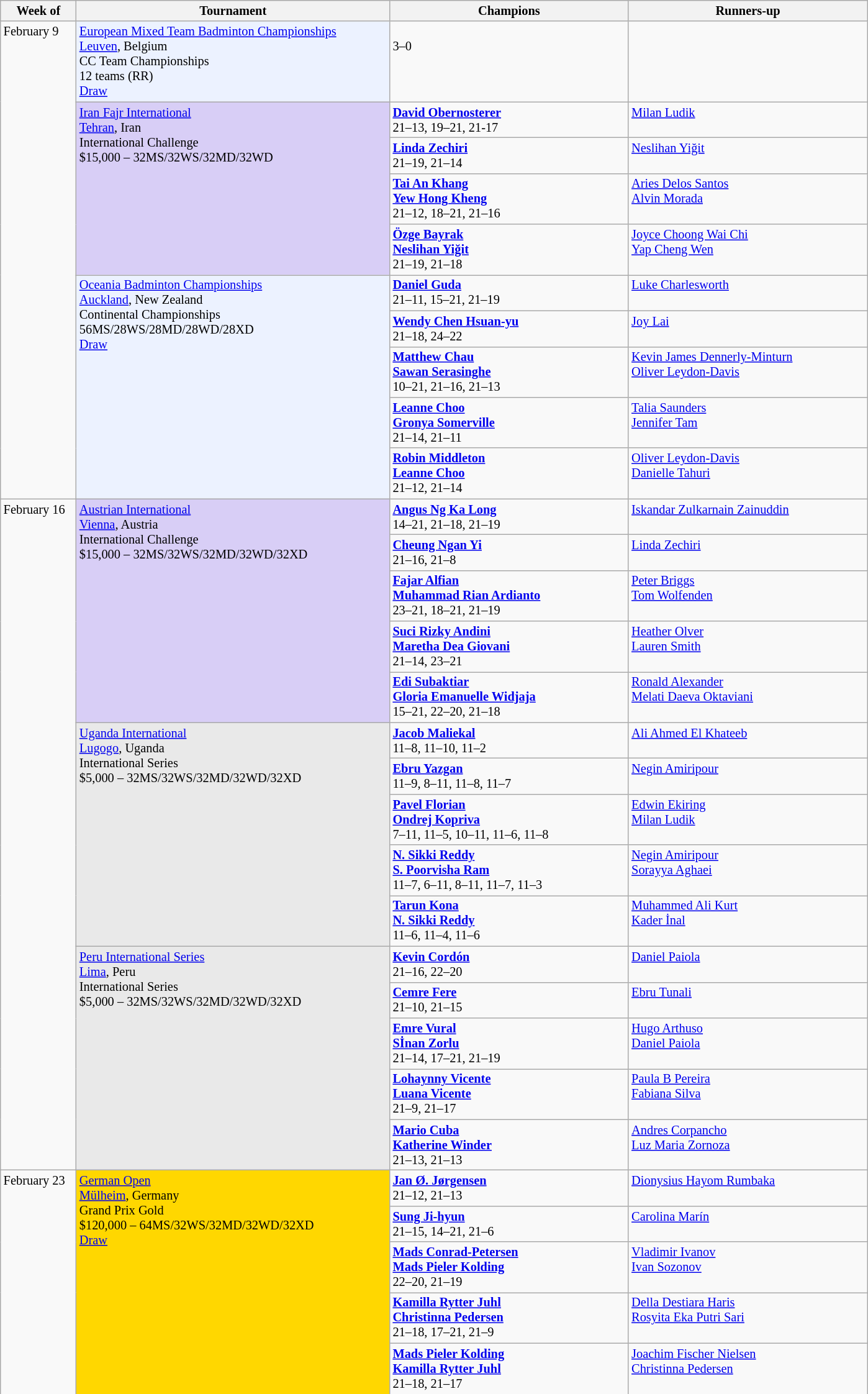<table class=wikitable style=font-size:85%>
<tr>
<th width=75>Week of</th>
<th width=330>Tournament</th>
<th width=250>Champions</th>
<th width=250>Runners-up</th>
</tr>
<tr valign=top>
<td rowspan=10>February 9</td>
<td style="background:#ECF2FF;"><a href='#'>European Mixed Team Badminton Championships</a><br><a href='#'>Leuven</a>, Belgium<br>CC Team Championships<br>12 teams (RR)<br><a href='#'>Draw</a></td>
<td><br>3–0</td>
<td></td>
</tr>
<tr valign=top>
<td style="background:#d8cef6;" rowspan="4"><a href='#'>Iran Fajr International</a><br><a href='#'>Tehran</a>, Iran<br>International Challenge<br>$15,000 – 32MS/32WS/32MD/32WD</td>
<td> <strong><a href='#'>David Obernosterer</a></strong><br>21–13, 19–21, 21-17</td>
<td> <a href='#'>Milan Ludik</a></td>
</tr>
<tr valign=top>
<td> <strong><a href='#'>Linda Zechiri</a></strong><br>21–19, 21–14</td>
<td> <a href='#'>Neslihan Yiğit</a></td>
</tr>
<tr valign=top>
<td> <strong><a href='#'>Tai An Khang</a><br> <a href='#'>Yew Hong Kheng</a></strong><br>21–12, 18–21, 21–16</td>
<td> <a href='#'>Aries Delos Santos</a><br> <a href='#'>Alvin Morada</a></td>
</tr>
<tr valign=top>
<td> <strong><a href='#'>Özge Bayrak</a><br> <a href='#'>Neslihan Yiğit</a></strong><br>21–19, 21–18</td>
<td> <a href='#'>Joyce Choong Wai Chi</a><br> <a href='#'>Yap Cheng Wen</a></td>
</tr>
<tr valign=top>
<td style="background:#ECF2FF;" rowspan="5"><a href='#'>Oceania Badminton Championships</a><br><a href='#'>Auckland</a>, New Zealand<br>Continental Championships<br>56MS/28WS/28MD/28WD/28XD<br><a href='#'>Draw</a></td>
<td> <strong><a href='#'>Daniel Guda</a></strong><br>21–11, 15–21, 21–19</td>
<td> <a href='#'>Luke Charlesworth</a></td>
</tr>
<tr valign=top>
<td> <strong><a href='#'>Wendy Chen Hsuan-yu</a></strong><br>21–18, 24–22</td>
<td> <a href='#'>Joy Lai</a></td>
</tr>
<tr valign=top>
<td> <strong><a href='#'>Matthew Chau</a><br> <a href='#'>Sawan Serasinghe</a></strong><br>10–21, 21–16, 21–13</td>
<td> <a href='#'>Kevin James Dennerly-Minturn</a><br> <a href='#'>Oliver Leydon-Davis</a></td>
</tr>
<tr valign=top>
<td> <strong><a href='#'>Leanne Choo</a><br> <a href='#'>Gronya Somerville</a></strong><br>21–14, 21–11</td>
<td> <a href='#'>Talia Saunders</a><br> <a href='#'>Jennifer Tam</a></td>
</tr>
<tr valign=top>
<td> <strong><a href='#'>Robin Middleton</a><br> <a href='#'>Leanne Choo</a></strong><br>21–12, 21–14</td>
<td> <a href='#'>Oliver Leydon-Davis</a><br> <a href='#'>Danielle Tahuri</a></td>
</tr>
<tr valign=top>
<td rowspan=15>February 16</td>
<td style="background:#d8cef6;" rowspan="5"><a href='#'>Austrian International</a><br><a href='#'>Vienna</a>, Austria<br>International Challenge<br>$15,000 – 32MS/32WS/32MD/32WD/32XD<br></td>
<td> <strong><a href='#'>Angus Ng Ka Long</a></strong><br>14–21, 21–18, 21–19</td>
<td> <a href='#'>Iskandar Zulkarnain Zainuddin</a></td>
</tr>
<tr valign=top>
<td> <strong><a href='#'>Cheung Ngan Yi</a></strong><br>21–16, 21–8</td>
<td> <a href='#'>Linda Zechiri</a></td>
</tr>
<tr valign=top>
<td> <strong><a href='#'>Fajar Alfian</a><br> <a href='#'>Muhammad Rian Ardianto</a></strong><br>23–21, 18–21, 21–19</td>
<td> <a href='#'>Peter Briggs</a><br> <a href='#'>Tom Wolfenden</a></td>
</tr>
<tr valign=top>
<td> <strong><a href='#'>Suci Rizky Andini</a><br> <a href='#'>Maretha Dea Giovani</a></strong><br>21–14, 23–21</td>
<td> <a href='#'>Heather Olver</a><br> <a href='#'>Lauren Smith</a></td>
</tr>
<tr valign=top>
<td> <strong><a href='#'>Edi Subaktiar</a><br> <a href='#'>Gloria Emanuelle Widjaja</a></strong><br>15–21, 22–20, 21–18</td>
<td> <a href='#'>Ronald Alexander</a><br> <a href='#'>Melati Daeva Oktaviani</a></td>
</tr>
<tr valign=top>
<td style="background:#e9e9e9;" rowspan="5"><a href='#'>Uganda International</a><br><a href='#'>Lugogo</a>, Uganda<br>International Series<br>$5,000 – 32MS/32WS/32MD/32WD/32XD</td>
<td> <strong><a href='#'>Jacob Maliekal</a></strong><br>11–8, 11–10, 11–2</td>
<td> <a href='#'>Ali Ahmed El Khateeb</a></td>
</tr>
<tr valign=top>
<td> <strong><a href='#'>Ebru Yazgan</a></strong><br>11–9, 8–11, 11–8, 11–7</td>
<td> <a href='#'>Negin Amiripour</a></td>
</tr>
<tr valign=top>
<td> <strong><a href='#'>Pavel Florian</a><br> <a href='#'>Ondrej Kopriva</a></strong><br>7–11, 11–5, 10–11, 11–6, 11–8</td>
<td> <a href='#'>Edwin Ekiring</a><br> <a href='#'>Milan Ludik</a></td>
</tr>
<tr valign=top>
<td> <strong><a href='#'>N. Sikki Reddy</a><br> <a href='#'>S. Poorvisha Ram</a></strong><br>11–7, 6–11, 8–11, 11–7, 11–3</td>
<td> <a href='#'>Negin Amiripour</a><br> <a href='#'>Sorayya Aghaei</a></td>
</tr>
<tr valign=top>
<td> <strong><a href='#'>Tarun Kona</a><br> <a href='#'>N. Sikki Reddy</a></strong><br>11–6, 11–4, 11–6</td>
<td> <a href='#'>Muhammed Ali Kurt</a><br> <a href='#'>Kader İnal</a></td>
</tr>
<tr valign=top>
<td style="background:#e9e9e9;" rowspan="5"><a href='#'>Peru International Series</a><br><a href='#'>Lima</a>, Peru<br>International Series<br>$5,000 – 32MS/32WS/32MD/32WD/32XD</td>
<td> <strong><a href='#'>Kevin Cordón</a></strong><br>21–16, 22–20</td>
<td> <a href='#'>Daniel Paiola</a></td>
</tr>
<tr valign=top>
<td> <strong><a href='#'>Cemre Fere</a></strong><br>21–10, 21–15</td>
<td> <a href='#'>Ebru Tunali</a></td>
</tr>
<tr valign=top>
<td> <strong><a href='#'>Emre Vural</a><br> <a href='#'>Sİnan Zorlu</a></strong><br>21–14, 17–21, 21–19</td>
<td> <a href='#'>Hugo Arthuso</a><br> <a href='#'>Daniel Paiola</a></td>
</tr>
<tr valign=top>
<td> <strong><a href='#'>Lohaynny Vicente</a><br> <a href='#'>Luana Vicente</a></strong><br>21–9, 21–17</td>
<td> <a href='#'>Paula B Pereira</a><br> <a href='#'>Fabiana Silva</a></td>
</tr>
<tr valign=top>
<td> <strong><a href='#'>Mario Cuba</a><br> <a href='#'>Katherine Winder</a></strong><br>21–13, 21–13</td>
<td> <a href='#'>Andres Corpancho</a><br> <a href='#'>Luz Maria Zornoza</a></td>
</tr>
<tr valign=top>
<td rowspan=5>February 23</td>
<td style="background:#FFD700;" rowspan="5"><a href='#'>German Open</a><br><a href='#'>Mülheim</a>, Germany<br>Grand Prix Gold<br>$120,000 – 64MS/32WS/32MD/32WD/32XD<br><a href='#'>Draw</a></td>
<td> <strong><a href='#'>Jan Ø. Jørgensen</a></strong><br>21–12, 21–13</td>
<td> <a href='#'>Dionysius Hayom Rumbaka</a></td>
</tr>
<tr valign=top>
<td> <strong><a href='#'>Sung Ji-hyun</a></strong><br>21–15, 14–21, 21–6</td>
<td> <a href='#'>Carolina Marín</a></td>
</tr>
<tr valign=top>
<td> <strong><a href='#'>Mads Conrad-Petersen</a><br> <a href='#'>Mads Pieler Kolding</a></strong><br>22–20, 21–19</td>
<td> <a href='#'>Vladimir Ivanov</a><br> <a href='#'>Ivan Sozonov</a></td>
</tr>
<tr valign=top>
<td> <strong><a href='#'>Kamilla Rytter Juhl</a><br> <a href='#'>Christinna Pedersen</a></strong><br>21–18, 17–21, 21–9</td>
<td> <a href='#'>Della Destiara Haris</a><br> <a href='#'>Rosyita Eka Putri Sari</a></td>
</tr>
<tr valign=top>
<td> <strong><a href='#'>Mads Pieler Kolding</a><br> <a href='#'>Kamilla Rytter Juhl</a></strong><br>21–18, 21–17</td>
<td> <a href='#'>Joachim Fischer Nielsen</a><br> <a href='#'>Christinna Pedersen</a></td>
</tr>
</table>
